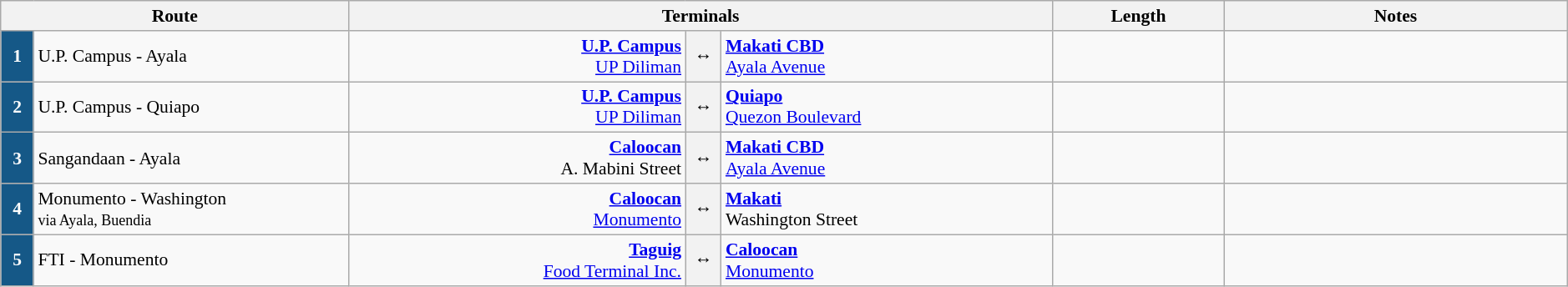<table class="wikitable sortable collapsible" style="margin-left: auto; margin-right: auto; border: none; width: 99%; font-size: 90%;">
<tr>
<th style="width:10%;" colspan="2">Route</th>
<th style="width:20%;" colspan="3" class="unsortable">Terminals</th>
<th style="width:5%;">Length</th>
<th style="width:10%;" class="unsortable">Notes</th>
</tr>
<tr>
<td style="background: #155887; color: white; text-align:center;" data-sort-value=1><strong>1</strong></td>
<td>U.P. Campus - Ayala</td>
<td style="text-align:right;"><strong><a href='#'>U.P. Campus</a></strong><br><a href='#'>UP Diliman</a></td>
<th style="width:0.5%; text-align:center;">↔</th>
<td><strong><a href='#'>Makati CBD</a></strong><br><a href='#'>Ayala Avenue</a></td>
<td></td>
<td></td>
</tr>
<tr>
<td style="background: #155887; color: white; text-align:center;" data-sort-value=1><strong>2</strong></td>
<td>U.P. Campus - Quiapo</td>
<td style="text-align:right;"><strong><a href='#'>U.P. Campus</a></strong><br><a href='#'>UP Diliman</a></td>
<th style="width:0.5%; text-align:center;">↔</th>
<td><strong><a href='#'>Quiapo</a></strong><br><a href='#'>Quezon Boulevard</a></td>
<td></td>
<td></td>
</tr>
<tr>
<td style="background: #155887; color: white; text-align:center;" data-sort-value=1><strong>3</strong></td>
<td>Sangandaan - Ayala</td>
<td style="text-align:right;"><strong><a href='#'>Caloocan</a></strong><br>A. Mabini Street</td>
<th style="width:0.5%; text-align:center;">↔</th>
<td><strong><a href='#'>Makati CBD</a></strong><br><a href='#'>Ayala Avenue</a></td>
<td></td>
<td></td>
</tr>
<tr>
<td style="background: #155887; color: white; text-align:center;" data-sort-value=1><strong>4</strong></td>
<td>Monumento - Washington<br><small>via Ayala, Buendia</small></td>
<td style="text-align:right;"><strong><a href='#'>Caloocan</a></strong><br><a href='#'>Monumento</a></td>
<th style="width:0.5%; text-align:center;">↔</th>
<td><strong><a href='#'>Makati</a></strong><br>Washington Street</td>
<td></td>
<td></td>
</tr>
<tr>
<td style="background: #155887; color: white; text-align:center;" data-sort-value=1><strong>5</strong></td>
<td>FTI - Monumento</td>
<td style="text-align:right;"><strong><a href='#'>Taguig</a></strong><br><a href='#'>Food Terminal Inc.</a></td>
<th style="width:0.5%; text-align:center;">↔</th>
<td><strong><a href='#'>Caloocan</a></strong><br><a href='#'>Monumento</a></td>
<td></td>
<td></td>
</tr>
</table>
